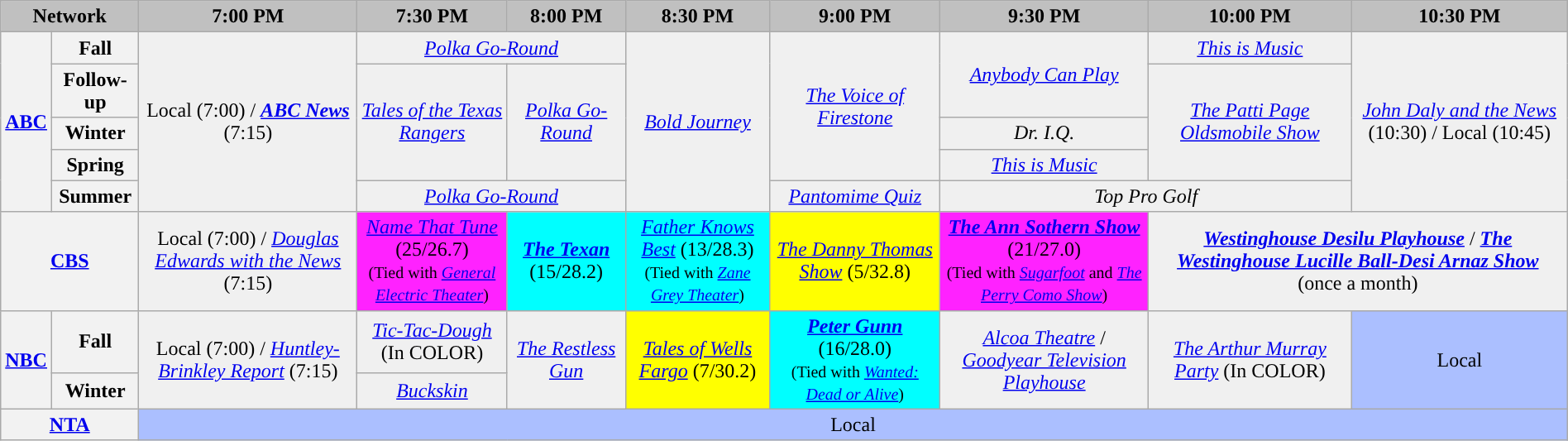<table class="wikitable" style="width:100%;margin-right:0;text-align:center">
<tr>
<th colspan="2" style="background-color:#C0C0C0;text-align:center">Network</th>
<th style="background-color:#C0C0C0;text-align:center">7:00 PM</th>
<th style="background-color:#C0C0C0;text-align:center">7:30 PM</th>
<th style="background-color:#C0C0C0;text-align:center">8:00 PM</th>
<th style="background-color:#C0C0C0;text-align:center">8:30 PM</th>
<th style="background-color:#C0C0C0;text-align:center">9:00 PM</th>
<th style="background-color:#C0C0C0;text-align:center">9:30 PM</th>
<th style="background-color:#C0C0C0;text-align:center">10:00 PM</th>
<th style="background-color:#C0C0C0;text-align:center">10:30 PM</th>
</tr>
<tr>
<th rowspan="5"><a href='#'>ABC</a></th>
<th colspan="1">Fall</th>
<td rowspan="5" bgcolor="#F0F0F0">Local (7:00) / <strong><em><a href='#'>ABC News</a></em></strong> (7:15)</td>
<td bgcolor="#F0F0F0" colspan="2"><em><a href='#'>Polka Go-Round</a></em></td>
<td rowspan="5" bgcolor="#F0F0F0"><em><a href='#'>Bold Journey</a></em></td>
<td bgcolor="#F0F0F0" rowspan="4"><em><a href='#'>The Voice of Firestone</a></em></td>
<td bgcolor="#F0F0F0" rowspan="2"><em><a href='#'>Anybody Can Play</a></em></td>
<td bgcolor="#F0F0F0"><em><a href='#'>This is Music</a></em></td>
<td rowspan="5" bgcolor="#F0F0F0"><em><a href='#'>John Daly and the News</a></em> (10:30) / Local (10:45)</td>
</tr>
<tr>
<th colspan="1">Follow-up</th>
<td rowspan="3" bgcolor="#F0F0F0"><em><a href='#'>Tales of the Texas Rangers</a></em></td>
<td rowspan="3" bgcolor="#F0F0F0"><em><a href='#'>Polka Go-Round</a></em></td>
<td bgcolor="#F0F0F0" rowspan="3"><em><a href='#'>The Patti Page Oldsmobile Show</a></em></td>
</tr>
<tr>
<th colspan="1">Winter</th>
<td bgcolor="#F0F0F0"><em>Dr. I.Q.</em></td>
</tr>
<tr>
<th colspan="1">Spring</th>
<td bgcolor="#F0F0F0"><em><a href='#'>This is Music</a></em></td>
</tr>
<tr>
<th colspan="1">Summer</th>
<td colspan="2" bgcolor="#F0F0F0"><em><a href='#'>Polka Go-Round</a></em></td>
<td bgcolor="#F0F0F0"><em><a href='#'>Pantomime Quiz</a></em></td>
<td colspan="2" bgcolor="#F0F0F0"><em>Top Pro Golf</em></td>
</tr>
<tr>
<th colspan="2"><a href='#'>CBS</a></th>
<td bgcolor="#F0F0F0">Local (7:00) / <em><a href='#'>Douglas Edwards with the News</a></em> (7:15)</td>
<td bgcolor="#FF22FF"><em><a href='#'>Name That Tune</a></em> (25/26.7)<br><small>(Tied with <em><a href='#'>General Electric Theater</a></em>)</small></td>
<td bgcolor="#00FFFF"><strong><em><a href='#'>The Texan</a></em></strong> (15/28.2)</td>
<td bgcolor="#00FFFF"><em><a href='#'>Father Knows Best</a></em> (13/28.3)<br><small>(Tied with <em><a href='#'>Zane Grey Theater</a></em>)</small></td>
<td bgcolor="#FFFF00"><em><a href='#'>The Danny Thomas Show</a></em> (5/32.8)</td>
<td bgcolor="#FF22FF"><strong><em><a href='#'>The Ann Sothern Show</a></em></strong> (21/27.0)<br><small>(Tied with <em><a href='#'>Sugarfoot</a></em> and <em><a href='#'>The Perry Como Show</a></em>)</small></td>
<td bgcolor="#F0F0F0" colspan="2"><strong><em><a href='#'>Westinghouse Desilu Playhouse</a></em></strong> / <strong><em><a href='#'>The Westinghouse Lucille Ball-Desi Arnaz Show</a></em></strong> (once a month)</td>
</tr>
<tr>
<th rowspan="2"><a href='#'>NBC</a></th>
<th>Fall</th>
<td rowspan="2" bgcolor="#F0F0F0">Local (7:00) / <em><a href='#'>Huntley-Brinkley Report</a></em> (7:15)</td>
<td bgcolor="#F0F0F0"><em><a href='#'>Tic-Tac-Dough</a></em> (In <span>C</span><span>O</span><span>L</span><span>O</span><span>R</span>)</td>
<td rowspan="2" bgcolor="#F0F0F0"><em><a href='#'>The Restless Gun</a></em></td>
<td rowspan="2" bgcolor="#FFFF00"><em><a href='#'>Tales of Wells Fargo</a></em> (7/30.2)</td>
<td rowspan="2" bgcolor="#00FFFF"><strong><em><a href='#'>Peter Gunn</a></em></strong> (16/28.0)<br><small>(Tied with <em><a href='#'>Wanted: Dead or Alive</a></em>)</small></td>
<td rowspan="2" bgcolor="#F0F0F0"><em><a href='#'>Alcoa Theatre</a></em> / <em><a href='#'>Goodyear Television Playhouse</a></em></td>
<td rowspan="2" bgcolor="#F0F0F0"><em><a href='#'>The Arthur Murray Party</a></em> (In <span>C</span><span>O</span><span>L</span><span>O</span><span>R</span>)</td>
<td rowspan="2" bgcolor="#abbfff">Local</td>
</tr>
<tr>
<th>Winter</th>
<td bgcolor="#F0F0F0"><em><a href='#'>Buckskin</a></em></td>
</tr>
<tr>
<th colspan="2"><a href='#'>NTA</a></th>
<td colspan="8" bgcolor="#abbfff">Local</td>
</tr>
</table>
